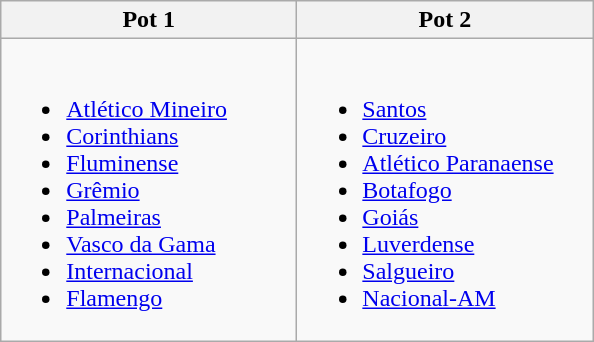<table class="wikitable">
<tr>
<th width="190">Pot 1</th>
<th width="190">Pot 2</th>
</tr>
<tr>
<td><br><ul><li> <a href='#'>Atlético Mineiro</a></li><li> <a href='#'>Corinthians</a></li><li> <a href='#'>Fluminense</a></li><li> <a href='#'>Grêmio</a></li><li> <a href='#'>Palmeiras</a></li><li> <a href='#'>Vasco da Gama</a></li><li> <a href='#'>Internacional</a></li><li> <a href='#'>Flamengo</a></li></ul></td>
<td><br><ul><li> <a href='#'>Santos</a></li><li> <a href='#'>Cruzeiro</a></li><li> <a href='#'>Atlético Paranaense</a></li><li> <a href='#'>Botafogo</a></li><li> <a href='#'>Goiás</a></li><li> <a href='#'>Luverdense</a></li><li> <a href='#'>Salgueiro</a></li><li> <a href='#'>Nacional-AM</a></li></ul></td>
</tr>
</table>
